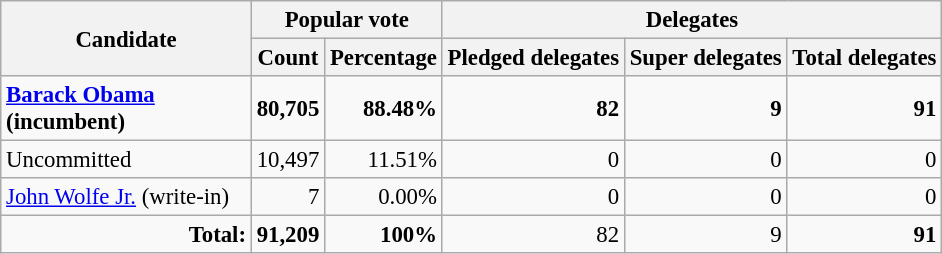<table class="wikitable" style="font-size:95%;">
<tr>
<th rowspan="2" style="width:160px;">Candidate</th>
<th colspan="2" style="width:75px;">Popular vote</th>
<th colspan="3" style="width:75px;">Delegates</th>
</tr>
<tr>
<th>Count</th>
<th>Percentage</th>
<th>Pledged delegates</th>
<th>Super delegates</th>
<th>Total delegates</th>
</tr>
<tr align="right" >
<td align="left"><strong> <a href='#'>Barack Obama</a></strong> <strong>(incumbent)</strong></td>
<td><strong>80,705</strong></td>
<td><strong>88.48%</strong></td>
<td><strong>82</strong></td>
<td><strong>9</strong></td>
<td><strong>91</strong></td>
</tr>
<tr align="right">
<td align="left">Uncommitted</td>
<td>10,497</td>
<td>11.51%</td>
<td>0</td>
<td>0</td>
<td>0</td>
</tr>
<tr align="right">
<td align="left"><a href='#'>John Wolfe Jr.</a> (write-in)</td>
<td>7</td>
<td>0.00%</td>
<td>0</td>
<td>0</td>
<td>0</td>
</tr>
<tr align="right">
<td><strong>Total:</strong></td>
<td><strong>91,209</strong></td>
<td><strong>100%</strong></td>
<td>82</td>
<td>9</td>
<td><strong>91</strong></td>
</tr>
</table>
